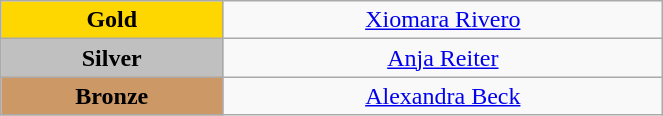<table class="wikitable" style="text-align:center; " width="35%">
<tr>
<td bgcolor="gold"><strong>Gold</strong></td>
<td><a href='#'>Xiomara Rivero</a><br>  <small><em></em></small></td>
</tr>
<tr>
<td bgcolor="silver"><strong>Silver</strong></td>
<td><a href='#'>Anja Reiter</a><br>  <small><em></em></small></td>
</tr>
<tr>
<td bgcolor="CC9966"><strong>Bronze</strong></td>
<td><a href='#'>Alexandra Beck</a><br>  <small><em></em></small></td>
</tr>
</table>
